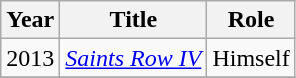<table class="wikitable">
<tr>
<th>Year</th>
<th>Title</th>
<th>Role</th>
</tr>
<tr>
<td>2013</td>
<td><em><a href='#'>Saints Row IV</a></em></td>
<td>Himself</td>
</tr>
<tr>
</tr>
</table>
